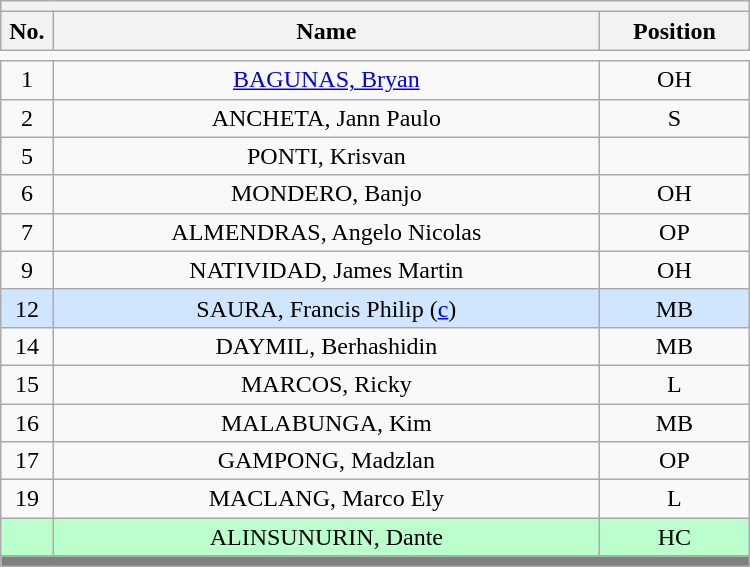<table class='wikitable mw-collapsible mw-collapsed' style="text-align: center; width:500px; border: none">
<tr>
<th style='text-align: left;' colspan=3></th>
</tr>
<tr>
<th style='width: 7%;'>No.</th>
<th>Name</th>
<th style='width: 20%;'>Position</th>
</tr>
<tr>
<td style='border: none;'></td>
</tr>
<tr>
<td>1</td>
<td><a href='#'>BAGUNAS, Bryan</a></td>
<td>OH</td>
</tr>
<tr>
<td>2</td>
<td>ANCHETA, Jann Paulo</td>
<td>S</td>
</tr>
<tr>
<td>5</td>
<td>PONTI, Krisvan</td>
<td></td>
</tr>
<tr>
<td>6</td>
<td>MONDERO, Banjo</td>
<td>OH</td>
</tr>
<tr>
<td>7</td>
<td>ALMENDRAS, Angelo Nicolas</td>
<td>OP</td>
</tr>
<tr>
<td>9</td>
<td>NATIVIDAD, James Martin</td>
<td>OH</td>
</tr>
<tr style="background:#D0E6FF">
<td>12</td>
<td>SAURA, Francis Philip (<a href='#'>c</a>)</td>
<td>MB</td>
</tr>
<tr>
<td>14</td>
<td>DAYMIL, Berhashidin</td>
<td>MB</td>
</tr>
<tr>
<td>15</td>
<td>MARCOS, Ricky</td>
<td>L</td>
</tr>
<tr>
<td>16</td>
<td>MALABUNGA, Kim</td>
<td>MB</td>
</tr>
<tr>
<td>17</td>
<td>GAMPONG, Madzlan</td>
<td>OP</td>
</tr>
<tr>
<td>19</td>
<td>MACLANG, Marco Ely</td>
<td>L</td>
</tr>
<tr style="background:#BBFFCC">
<td></td>
<td>ALINSUNURIN, Dante</td>
<td>HC</td>
</tr>
<tr>
<th style='background: grey;' colspan=3></th>
</tr>
</table>
